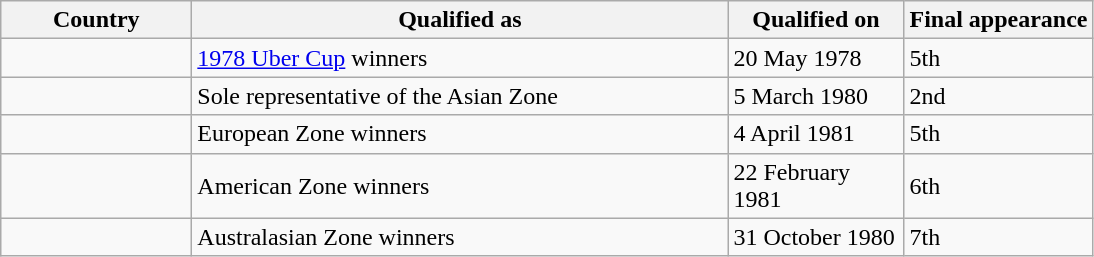<table class="sortable wikitable">
<tr>
<th width="120">Country</th>
<th width="350">Qualified as</th>
<th width="110">Qualified on</th>
<th>Final appearance</th>
</tr>
<tr>
<td></td>
<td><a href='#'>1978 Uber Cup</a> winners</td>
<td>20 May 1978</td>
<td>5th</td>
</tr>
<tr>
<td></td>
<td>Sole representative of the Asian Zone</td>
<td>5 March 1980</td>
<td>2nd</td>
</tr>
<tr>
<td></td>
<td>European Zone winners</td>
<td>4 April 1981</td>
<td>5th</td>
</tr>
<tr>
<td></td>
<td>American Zone winners</td>
<td>22 February 1981</td>
<td>6th</td>
</tr>
<tr>
<td></td>
<td>Australasian Zone winners</td>
<td>31 October 1980</td>
<td>7th</td>
</tr>
</table>
